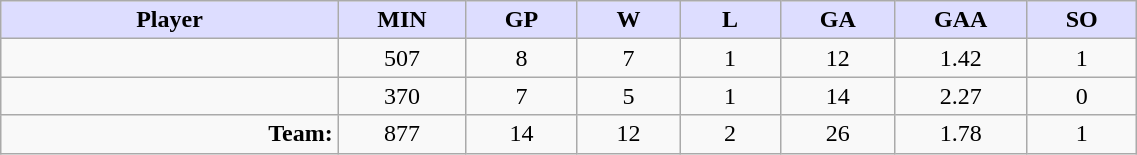<table style="width:60%;" class="wikitable sortable">
<tr>
<th style="background:#ddf; width:10%;">Player</th>
<th style="width:3%; background:#ddf;" title="Minutes played">MIN</th>
<th style="width:3%; background:#ddf;" title="Games played in">GP</th>
<th style="width:3%; background:#ddf;" title="Games played in">W</th>
<th style="width:3%; background:#ddf;" title="Games played in">L</th>
<th style="width:3%; background:#ddf;" title="Goals against">GA</th>
<th style="width:3%; background:#ddf;" title="Goals against average">GAA</th>
<th style="width:3%; background:#ddf;" title="Shut-outs">SO</th>
</tr>
<tr style="text-align:center;">
<td style="text-align:right;"></td>
<td>507</td>
<td>8</td>
<td>7</td>
<td>1</td>
<td>12</td>
<td>1.42</td>
<td>1</td>
</tr>
<tr style="text-align:center;">
<td style="text-align:right;"></td>
<td>370</td>
<td>7</td>
<td>5</td>
<td>1</td>
<td>14</td>
<td>2.27</td>
<td>0</td>
</tr>
<tr style="text-align:center;">
<td style="text-align:right;"><strong>Team:</strong></td>
<td>877</td>
<td>14</td>
<td>12</td>
<td>2</td>
<td>26</td>
<td>1.78</td>
<td>1</td>
</tr>
</table>
